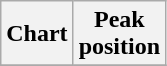<table class="wikitable">
<tr>
<th>Chart</th>
<th>Peak<br>position</th>
</tr>
<tr>
</tr>
</table>
